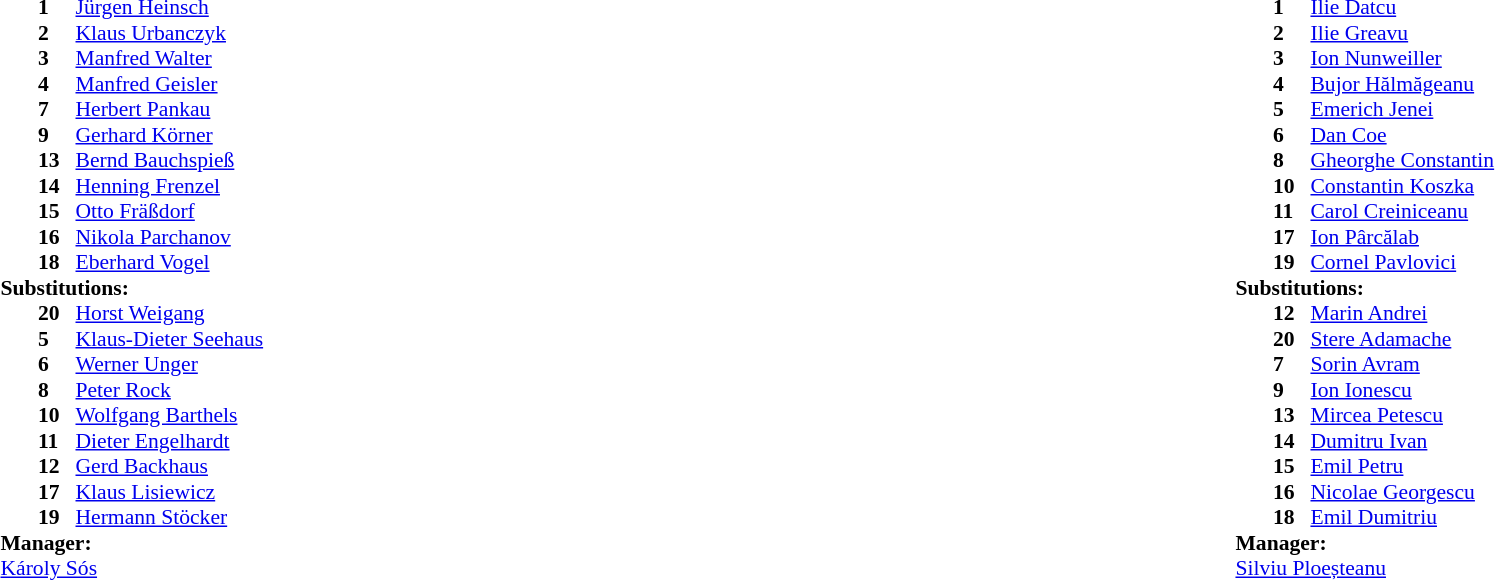<table width="100%">
<tr>
<td valign="top" width="40%"><br><table style="font-size:90%" cellspacing="0" cellpadding="0">
<tr>
<th width=25></th>
<th width=25></th>
</tr>
<tr>
<td></td>
<td><strong>1</strong></td>
<td><a href='#'>Jürgen Heinsch</a></td>
</tr>
<tr>
<td></td>
<td><strong>2</strong></td>
<td><a href='#'>Klaus Urbanczyk</a></td>
</tr>
<tr>
<td></td>
<td><strong>3</strong></td>
<td><a href='#'>Manfred Walter</a></td>
</tr>
<tr>
<td></td>
<td><strong>4</strong></td>
<td><a href='#'>Manfred Geisler</a></td>
</tr>
<tr>
<td></td>
<td><strong>7</strong></td>
<td><a href='#'>Herbert Pankau</a></td>
</tr>
<tr>
<td></td>
<td><strong>9</strong></td>
<td><a href='#'>Gerhard Körner</a></td>
</tr>
<tr>
<td></td>
<td><strong>13</strong></td>
<td><a href='#'>Bernd Bauchspieß</a></td>
</tr>
<tr>
<td></td>
<td><strong>14</strong></td>
<td><a href='#'>Henning Frenzel</a></td>
</tr>
<tr>
<td></td>
<td><strong>15</strong></td>
<td><a href='#'>Otto Fräßdorf</a></td>
</tr>
<tr>
<td></td>
<td><strong>16</strong></td>
<td><a href='#'>Nikola Parchanov</a></td>
</tr>
<tr>
<td></td>
<td><strong>18</strong></td>
<td><a href='#'>Eberhard Vogel</a></td>
<td></td>
</tr>
<tr>
<td colspan=3><strong>Substitutions:</strong></td>
</tr>
<tr>
<td></td>
<td><strong>20</strong></td>
<td><a href='#'>Horst Weigang</a></td>
</tr>
<tr>
<td></td>
<td><strong>5</strong></td>
<td><a href='#'>Klaus-Dieter Seehaus</a></td>
</tr>
<tr>
<td></td>
<td><strong>6</strong></td>
<td><a href='#'>Werner Unger</a></td>
</tr>
<tr>
<td></td>
<td><strong>8</strong></td>
<td><a href='#'>Peter Rock</a></td>
</tr>
<tr>
<td></td>
<td><strong>10</strong></td>
<td><a href='#'>Wolfgang Barthels</a></td>
</tr>
<tr>
<td></td>
<td><strong>11</strong></td>
<td><a href='#'>Dieter Engelhardt</a></td>
</tr>
<tr>
<td></td>
<td><strong>12</strong></td>
<td><a href='#'>Gerd Backhaus</a></td>
</tr>
<tr>
<td></td>
<td><strong>17</strong></td>
<td><a href='#'>Klaus Lisiewicz</a></td>
</tr>
<tr>
<td></td>
<td><strong>19</strong></td>
<td><a href='#'>Hermann Stöcker</a></td>
</tr>
<tr>
<td colspan=3><strong>Manager:</strong></td>
</tr>
<tr>
<td colspan=3> <a href='#'>Károly Sós</a></td>
</tr>
</table>
</td>
<td valign="top" width="50%"><br><table style="font-size:90%; margin:auto" cellspacing="0" cellpadding="0">
<tr>
<th width=25></th>
<th width=25></th>
</tr>
<tr>
<td></td>
<td><strong>1</strong></td>
<td><a href='#'>Ilie Datcu</a></td>
</tr>
<tr>
<td></td>
<td><strong>2</strong></td>
<td><a href='#'>Ilie Greavu</a></td>
</tr>
<tr>
<td></td>
<td><strong>3</strong></td>
<td><a href='#'>Ion Nunweiller</a></td>
</tr>
<tr>
<td></td>
<td><strong>4</strong></td>
<td><a href='#'>Bujor Hălmăgeanu</a></td>
</tr>
<tr>
<td></td>
<td><strong>5</strong></td>
<td><a href='#'>Emerich Jenei</a></td>
</tr>
<tr>
<td></td>
<td><strong>6</strong></td>
<td><a href='#'>Dan Coe</a></td>
</tr>
<tr>
<td></td>
<td><strong>8</strong></td>
<td><a href='#'>Gheorghe Constantin</a></td>
</tr>
<tr>
<td></td>
<td><strong>10</strong></td>
<td><a href='#'>Constantin Koszka</a></td>
</tr>
<tr>
<td></td>
<td><strong>11</strong></td>
<td><a href='#'>Carol Creiniceanu</a></td>
</tr>
<tr>
<td></td>
<td><strong>17</strong></td>
<td><a href='#'>Ion Pârcălab</a></td>
</tr>
<tr>
<td></td>
<td><strong>19</strong></td>
<td><a href='#'>Cornel Pavlovici</a></td>
</tr>
<tr>
<td colspan=3><strong>Substitutions:</strong></td>
</tr>
<tr>
<td></td>
<td><strong>12</strong></td>
<td><a href='#'>Marin Andrei</a></td>
</tr>
<tr>
<td></td>
<td><strong>20</strong></td>
<td><a href='#'>Stere Adamache</a></td>
</tr>
<tr>
<td></td>
<td><strong>7</strong></td>
<td><a href='#'>Sorin Avram</a></td>
</tr>
<tr>
<td></td>
<td><strong>9</strong></td>
<td><a href='#'>Ion Ionescu</a></td>
</tr>
<tr>
<td></td>
<td><strong>13</strong></td>
<td><a href='#'>Mircea Petescu</a></td>
</tr>
<tr>
<td></td>
<td><strong>14</strong></td>
<td><a href='#'>Dumitru Ivan</a></td>
</tr>
<tr>
<td></td>
<td><strong>15</strong></td>
<td><a href='#'>Emil Petru</a></td>
</tr>
<tr>
<td></td>
<td><strong>16</strong></td>
<td><a href='#'>Nicolae Georgescu</a></td>
</tr>
<tr>
<td></td>
<td><strong>18</strong></td>
<td><a href='#'>Emil Dumitriu</a></td>
</tr>
<tr>
<td colspan=3><strong>Manager:</strong></td>
</tr>
<tr>
<td colspan=3> <a href='#'>Silviu Ploeșteanu</a></td>
</tr>
</table>
</td>
</tr>
</table>
